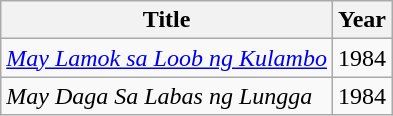<table class="wikitable">
<tr>
<th>Title</th>
<th>Year</th>
</tr>
<tr>
<td><em><a href='#'>May Lamok sa Loob ng Kulambo</a></em></td>
<td>1984</td>
</tr>
<tr>
<td><em>May Daga Sa Labas ng Lungga</em></td>
<td>1984</td>
</tr>
</table>
